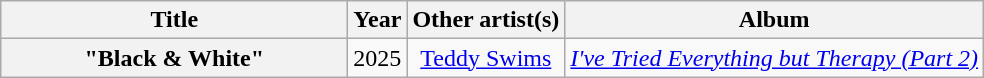<table class="wikitable plainrowheaders" style="text-align:center;" border="1">
<tr>
<th scope="col" style="width:14em;">Title</th>
<th scope="col">Year</th>
<th scope="col">Other artist(s)</th>
<th scope="col">Album</th>
</tr>
<tr>
<th scope="row">"Black & White"</th>
<td rowspan="1">2025</td>
<td><a href='#'>Teddy Swims</a></td>
<td><em><a href='#'>I've Tried Everything but Therapy (Part 2)</a></em></td>
</tr>
</table>
